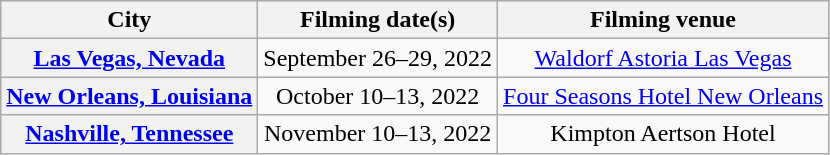<table class="wikitable sortable" style=" text-align:center">
<tr>
<th scope="col">City</th>
<th scope="col">Filming date(s)</th>
<th scope="col" class="unsortable">Filming venue</th>
</tr>
<tr>
<th scope="row"><a href='#'>Las Vegas, Nevada</a></th>
<td>September 26–29, 2022</td>
<td><a href='#'>Waldorf Astoria Las Vegas</a></td>
</tr>
<tr>
<th scope="row"><a href='#'>New Orleans, Louisiana</a></th>
<td>October 10–13, 2022</td>
<td><a href='#'>Four Seasons Hotel New Orleans</a></td>
</tr>
<tr>
<th scope="row"><a href='#'>Nashville, Tennessee</a></th>
<td>November 10–13, 2022</td>
<td>Kimpton Aertson Hotel</td>
</tr>
</table>
